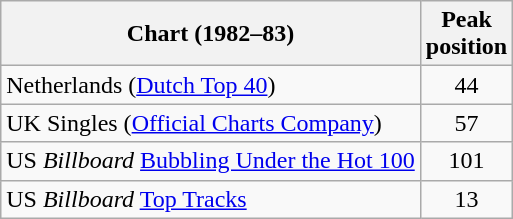<table class="wikitable sortable">
<tr>
<th>Chart (1982–83)</th>
<th>Peak<br>position</th>
</tr>
<tr>
<td>Netherlands (<a href='#'>Dutch Top 40</a>)</td>
<td align="center">44</td>
</tr>
<tr>
<td>UK Singles (<a href='#'>Official Charts Company</a>)</td>
<td align="center">57</td>
</tr>
<tr>
<td>US <em>Billboard</em> <a href='#'>Bubbling Under the Hot 100</a></td>
<td align="center">101</td>
</tr>
<tr>
<td>US <em>Billboard</em> <a href='#'>Top Tracks</a></td>
<td align="center">13</td>
</tr>
</table>
